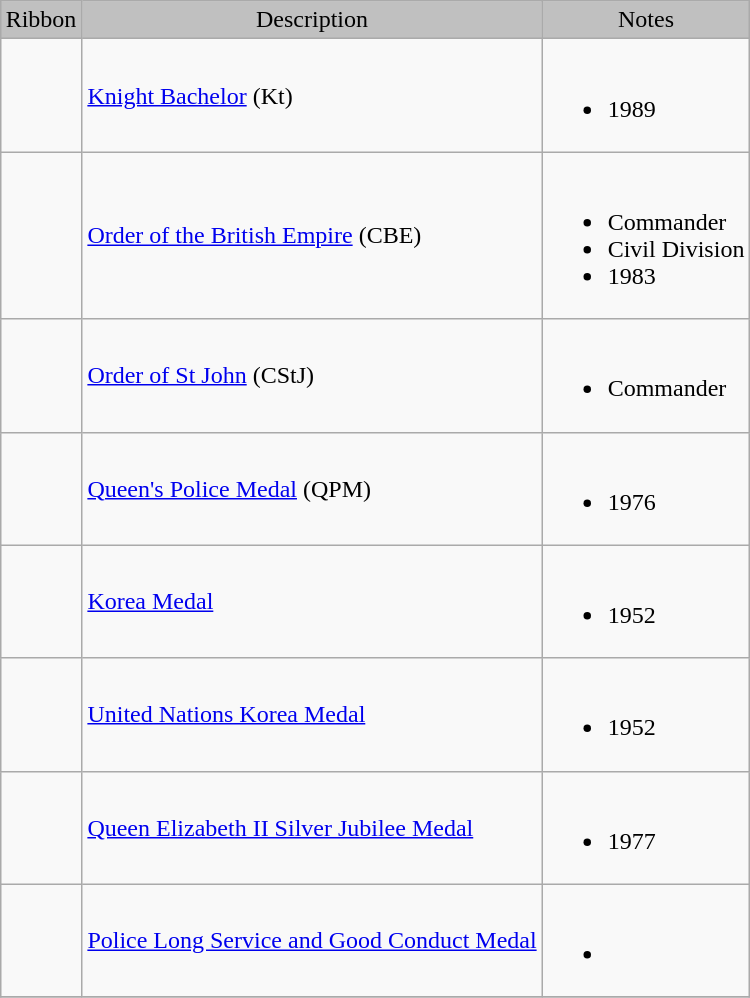<table class="wikitable" style="margin:1em auto;">
<tr style="background:silver;" align="center">
<td>Ribbon</td>
<td>Description</td>
<td>Notes</td>
</tr>
<tr>
<td></td>
<td><a href='#'>Knight Bachelor</a> (Kt)</td>
<td><br><ul><li>1989</li></ul></td>
</tr>
<tr>
<td></td>
<td><a href='#'>Order of the British Empire</a> (CBE)</td>
<td><br><ul><li>Commander</li><li>Civil Division</li><li>1983</li></ul></td>
</tr>
<tr>
<td></td>
<td><a href='#'>Order of St John</a> (CStJ)</td>
<td><br><ul><li>Commander</li></ul></td>
</tr>
<tr>
<td></td>
<td><a href='#'>Queen's Police Medal</a> (QPM)</td>
<td><br><ul><li>1976</li></ul></td>
</tr>
<tr>
<td></td>
<td><a href='#'>Korea Medal</a></td>
<td><br><ul><li>1952</li></ul></td>
</tr>
<tr>
<td></td>
<td><a href='#'>United Nations Korea Medal</a></td>
<td><br><ul><li>1952</li></ul></td>
</tr>
<tr>
<td></td>
<td><a href='#'>Queen Elizabeth II Silver Jubilee Medal</a></td>
<td><br><ul><li>1977</li></ul></td>
</tr>
<tr>
<td></td>
<td><a href='#'>Police Long Service and Good Conduct Medal</a></td>
<td><br><ul><li></li></ul></td>
</tr>
<tr>
</tr>
</table>
